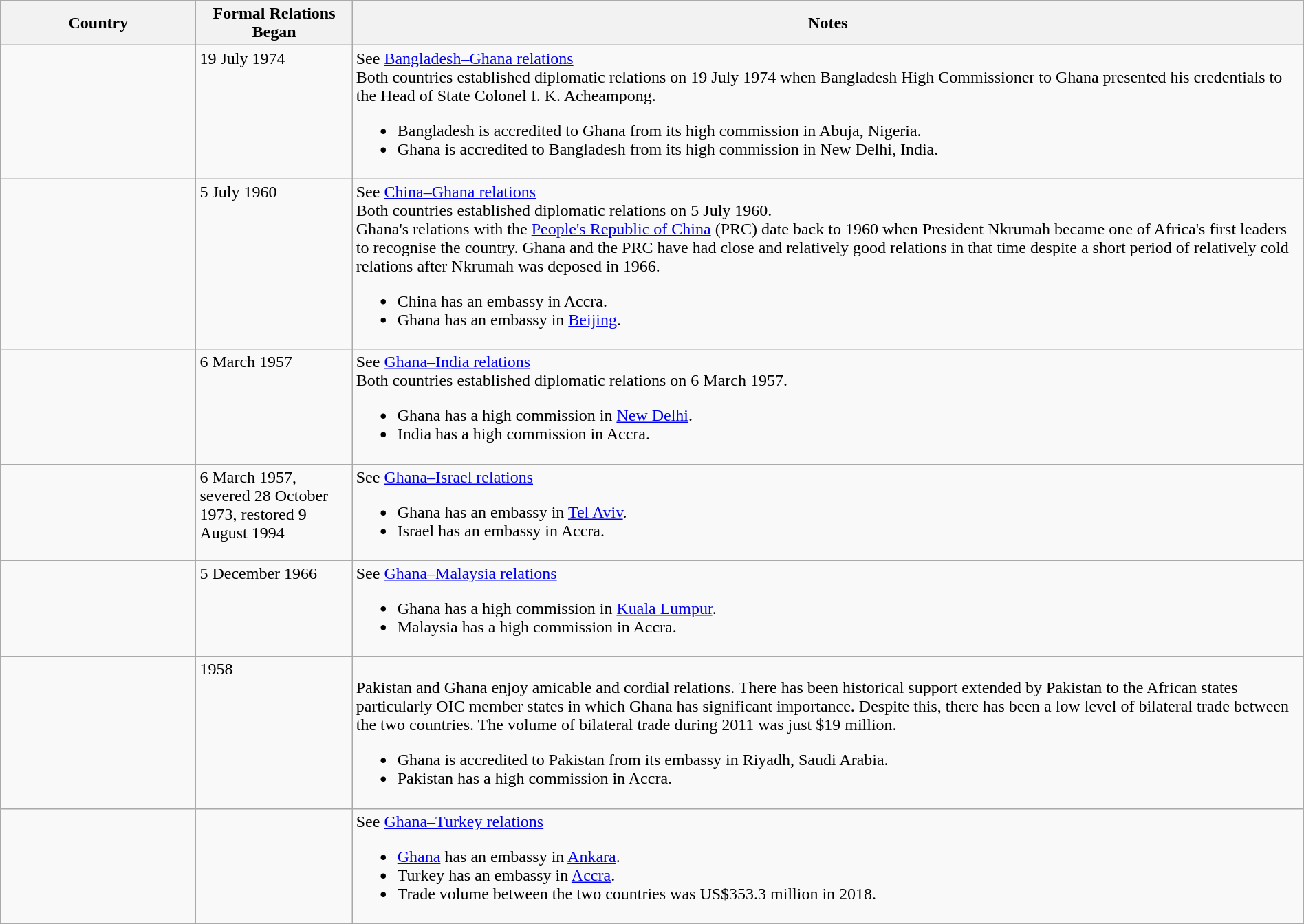<table class="wikitable sortable" style="width:100%; margin:auto;">
<tr>
<th style="width:15%;">Country</th>
<th style="width:12%;">Formal Relations Began</th>
<th>Notes</th>
</tr>
<tr valign="top">
<td></td>
<td>19 July 1974</td>
<td>See <a href='#'>Bangladesh–Ghana relations</a><br>Both countries established diplomatic relations on 19 July 1974 when Bangladesh High Commissioner to Ghana presented his credentials to the Head of State Colonel I. K. Acheampong.<ul><li>Bangladesh is accredited to Ghana from its high commission in Abuja, Nigeria.</li><li>Ghana is accredited to Bangladesh from its high commission in New Delhi, India.</li></ul></td>
</tr>
<tr valign="top">
<td></td>
<td>5 July 1960</td>
<td>See <a href='#'>China–Ghana relations</a><br>Both countries established diplomatic relations on 5 July 1960.<br>Ghana's relations with the <a href='#'>People's Republic of China</a> (PRC) date back to 1960 when President Nkrumah became one of Africa's first leaders to recognise the country.  Ghana and the PRC have had close and relatively good relations in that time despite a short period of relatively cold relations after Nkrumah was deposed in 1966.<ul><li>China has an embassy in Accra.</li><li>Ghana has an embassy in <a href='#'>Beijing</a>.</li></ul></td>
</tr>
<tr valign="top">
<td></td>
<td>6 March 1957</td>
<td>See <a href='#'>Ghana–India relations</a><br>Both countries established diplomatic relations on 6 March 1957.<ul><li>Ghana has a high commission in <a href='#'>New Delhi</a>.</li><li>India has a high commission in Accra.</li></ul></td>
</tr>
<tr valign="top">
<td></td>
<td>6 March 1957, severed 28 October 1973, restored 9 August 1994</td>
<td>See <a href='#'>Ghana–Israel relations</a><br><ul><li>Ghana has an embassy in <a href='#'>Tel Aviv</a>.</li><li>Israel has an embassy in Accra.</li></ul></td>
</tr>
<tr valign="top">
<td></td>
<td>5 December 1966</td>
<td>See <a href='#'>Ghana–Malaysia relations</a><br><ul><li>Ghana has a high commission in <a href='#'>Kuala Lumpur</a>.</li><li>Malaysia has a high commission in Accra.</li></ul></td>
</tr>
<tr valign="top">
<td></td>
<td>1958</td>
<td><br>Pakistan and Ghana enjoy amicable and cordial relations. There has been historical support extended by Pakistan to the African states particularly OIC member states in which Ghana has significant importance. Despite this, there has been a low level of bilateral trade between the two countries. The volume of bilateral trade during 2011 was just $19 million.<ul><li>Ghana is accredited to Pakistan from its embassy in Riyadh, Saudi Arabia.</li><li>Pakistan has a high commission in Accra.</li></ul></td>
</tr>
<tr valign="top">
<td></td>
<td></td>
<td>See <a href='#'>Ghana–Turkey relations</a><br><ul><li><a href='#'>Ghana</a> has an embassy in <a href='#'>Ankara</a>.</li><li>Turkey has an embassy in <a href='#'>Accra</a>.</li><li>Trade volume between the two countries was US$353.3 million in 2018.</li></ul></td>
</tr>
</table>
